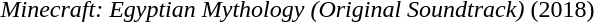<table class="collapsible collapsed" style="text-align:left;">
<tr>
<td><em>Minecraft: Egyptian Mythology (Original Soundtrack)</em> (2018)</td>
</tr>
<tr>
<td><br></td>
</tr>
</table>
